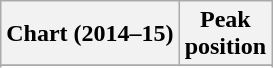<table class="wikitable sortable">
<tr>
<th>Chart (2014–15)</th>
<th>Peak<br>position</th>
</tr>
<tr>
</tr>
<tr>
</tr>
<tr>
</tr>
<tr>
</tr>
</table>
